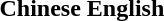<table cellpadding=1>
<tr>
<th>Chinese</th>
<th>English</th>
</tr>
<tr style="vertical-align:top;">
<td><br></td>
<td><br></td>
</tr>
</table>
